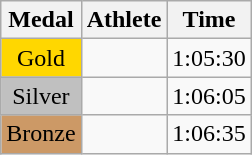<table class="wikitable">
<tr>
<th>Medal</th>
<th>Athlete</th>
<th>Time</th>
</tr>
<tr>
<td style="text-align:center;background-color:gold;">Gold</td>
<td></td>
<td>1:05:30</td>
</tr>
<tr>
<td style="text-align:center;background-color:silver;">Silver</td>
<td></td>
<td>1:06:05</td>
</tr>
<tr>
<td style="text-align:center;background-color:#CC9966;">Bronze</td>
<td></td>
<td>1:06:35</td>
</tr>
</table>
